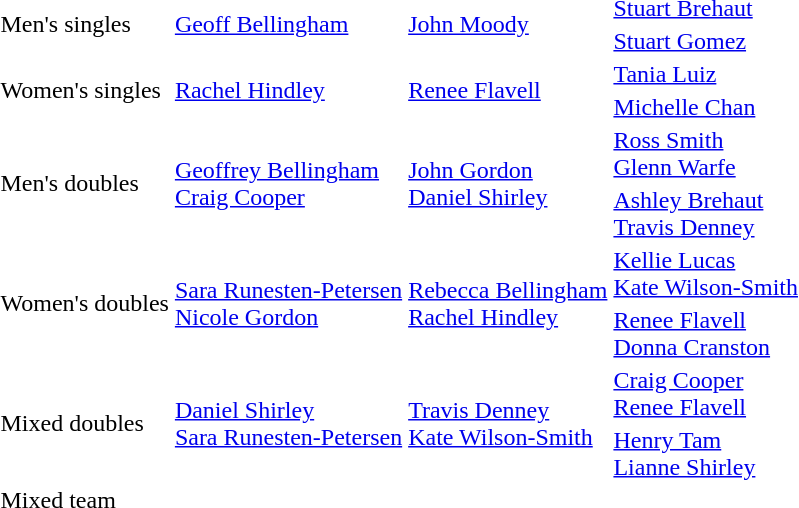<table>
<tr>
<td rowspan="2">Men's singles</td>
<td rowspan="2"> <a href='#'>Geoff Bellingham</a></td>
<td rowspan="2"> <a href='#'>John Moody</a></td>
<td> <a href='#'>Stuart Brehaut</a></td>
</tr>
<tr>
<td> <a href='#'>Stuart Gomez</a></td>
</tr>
<tr>
<td rowspan="2">Women's singles</td>
<td rowspan="2"> <a href='#'>Rachel Hindley</a></td>
<td rowspan="2"> <a href='#'>Renee Flavell</a></td>
<td> <a href='#'>Tania Luiz</a></td>
</tr>
<tr>
<td> <a href='#'>Michelle Chan</a></td>
</tr>
<tr>
<td rowspan="2">Men's doubles</td>
<td rowspan="2"> <a href='#'>Geoffrey Bellingham</a><br>  <a href='#'>Craig Cooper</a></td>
<td rowspan="2"> <a href='#'>John Gordon</a><br>  <a href='#'>Daniel Shirley</a></td>
<td> <a href='#'>Ross Smith</a><br>  <a href='#'>Glenn Warfe</a></td>
</tr>
<tr>
<td> <a href='#'>Ashley Brehaut</a><br>  <a href='#'>Travis Denney</a></td>
</tr>
<tr>
<td rowspan="2">Women's doubles</td>
<td rowspan="2"> <a href='#'>Sara Runesten-Petersen</a><br>  <a href='#'>Nicole Gordon</a></td>
<td rowspan="2"> <a href='#'>Rebecca Bellingham</a><br>  <a href='#'>Rachel Hindley</a></td>
<td> <a href='#'>Kellie Lucas</a><br>  <a href='#'>Kate Wilson-Smith</a></td>
</tr>
<tr>
<td> <a href='#'>Renee Flavell</a><br>  <a href='#'>Donna Cranston</a></td>
</tr>
<tr>
<td rowspan="2">Mixed doubles</td>
<td rowspan="2"> <a href='#'>Daniel Shirley</a><br>  <a href='#'>Sara Runesten-Petersen</a></td>
<td rowspan="2"> <a href='#'>Travis Denney</a><br>  <a href='#'>Kate Wilson-Smith</a></td>
<td> <a href='#'>Craig Cooper</a><br>  <a href='#'>Renee Flavell</a></td>
</tr>
<tr>
<td> <a href='#'>Henry Tam</a><br>  <a href='#'>Lianne Shirley</a></td>
</tr>
<tr>
<td>Mixed team</td>
<td></td>
<td></td>
<td></td>
</tr>
</table>
